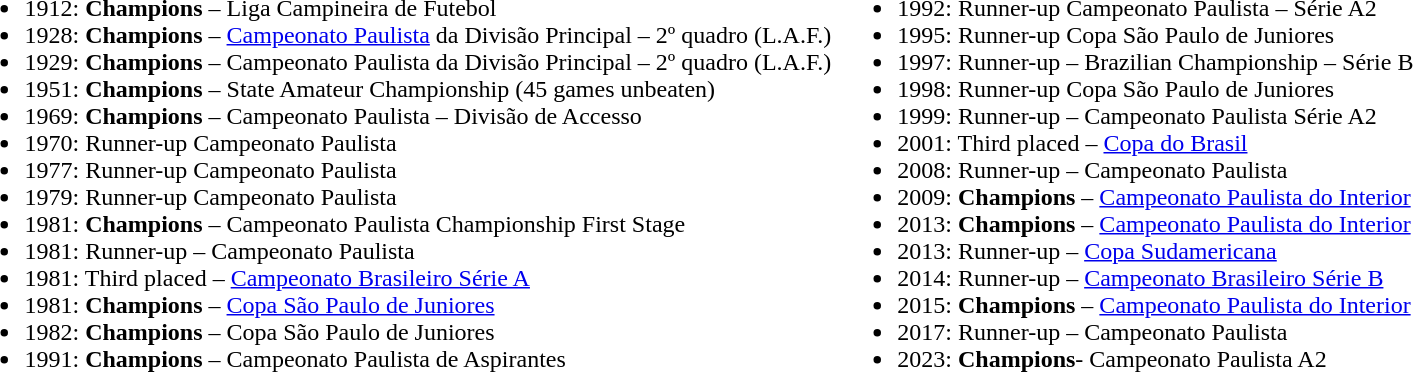<table>
<tr>
<td><br><ul><li>1912: <strong>Champions</strong> – Liga Campineira de Futebol</li><li>1928: <strong>Champions</strong> – <a href='#'>Campeonato Paulista</a> da Divisão Principal – 2º quadro (L.A.F.)</li><li>1929: <strong>Champions</strong> –  Campeonato Paulista da Divisão Principal – 2º quadro (L.A.F.)</li><li>1951: <strong>Champions</strong> – State Amateur Championship (45 games unbeaten)</li><li>1969: <strong>Champions</strong> – Campeonato Paulista – Divisão de Accesso</li><li>1970: Runner-up Campeonato Paulista</li><li>1977: Runner-up Campeonato Paulista</li><li>1979: Runner-up Campeonato Paulista</li><li>1981: <strong>Champions</strong> – Campeonato Paulista Championship First Stage</li><li>1981: Runner-up – Campeonato Paulista</li><li>1981: Third placed – <a href='#'>Campeonato Brasileiro Série A</a></li><li>1981: <strong>Champions</strong> – <a href='#'>Copa São Paulo de Juniores</a></li><li>1982: <strong>Champions</strong> – Copa São Paulo de Juniores</li><li>1991: <strong>Champions</strong> – Campeonato Paulista de Aspirantes</li></ul></td>
<td><br><ul><li>1992: Runner-up Campeonato Paulista – Série A2</li><li>1995: Runner-up Copa São Paulo de Juniores</li><li>1997: Runner-up – Brazilian Championship – Série B</li><li>1998: Runner-up Copa São Paulo de Juniores</li><li>1999: Runner-up – Campeonato Paulista Série A2</li><li>2001: Third placed – <a href='#'>Copa do Brasil</a></li><li>2008: Runner-up – Campeonato Paulista</li><li>2009: <strong>Champions</strong> – <a href='#'>Campeonato Paulista do Interior</a></li><li>2013: <strong>Champions</strong> – <a href='#'>Campeonato Paulista do Interior</a></li><li>2013: Runner-up – <a href='#'>Copa Sudamericana</a></li><li>2014: Runner-up – <a href='#'>Campeonato Brasileiro Série B</a></li><li>2015: <strong>Champions</strong> – <a href='#'>Campeonato Paulista do Interior</a></li><li>2017: Runner-up – Campeonato Paulista</li><li>2023: <strong>Champions</strong>- Campeonato Paulista A2</li></ul></td>
</tr>
</table>
